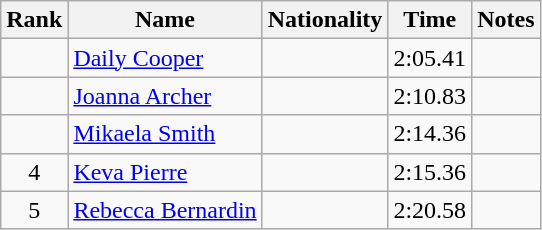<table class="wikitable sortable" style="text-align:center">
<tr>
<th>Rank</th>
<th>Name</th>
<th>Nationality</th>
<th>Time</th>
<th>Notes</th>
</tr>
<tr>
<td></td>
<td align=left><a href='#'>Daily Cooper</a></td>
<td align=left></td>
<td>2:05.41</td>
<td></td>
</tr>
<tr>
<td></td>
<td align=left><a href='#'>Joanna Archer</a></td>
<td align=left></td>
<td>2:10.83</td>
<td></td>
</tr>
<tr>
<td></td>
<td align=left><a href='#'>Mikaela Smith</a></td>
<td align=left></td>
<td>2:14.36</td>
<td></td>
</tr>
<tr>
<td>4</td>
<td align=left><a href='#'>Keva Pierre</a></td>
<td align=left></td>
<td>2:15.36</td>
<td></td>
</tr>
<tr>
<td>5</td>
<td align=left><a href='#'>Rebecca Bernardin</a></td>
<td align=left></td>
<td>2:20.58</td>
<td></td>
</tr>
</table>
